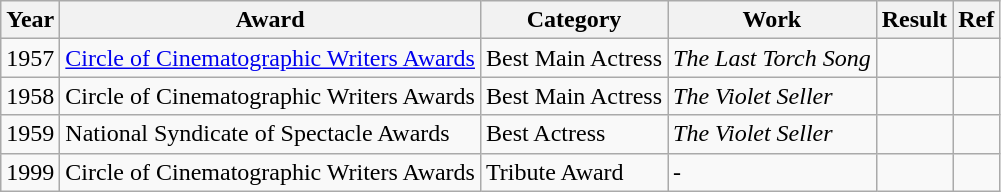<table class = "wikitable sortable">
<tr>
<th>Year</th>
<th>Award</th>
<th>Category</th>
<th>Work</th>
<th>Result</th>
<th>Ref</th>
</tr>
<tr>
<td>1957</td>
<td><a href='#'>Circle of Cinematographic Writers Awards</a></td>
<td>Best Main Actress</td>
<td><em>The Last Torch Song</em></td>
<td></td>
<td></td>
</tr>
<tr>
<td>1958</td>
<td>Circle of Cinematographic Writers Awards</td>
<td>Best Main Actress</td>
<td><em>The Violet Seller</em></td>
<td></td>
<td></td>
</tr>
<tr>
<td>1959</td>
<td>National Syndicate of Spectacle Awards</td>
<td>Best Actress</td>
<td><em>The Violet Seller</em></td>
<td></td>
<td></td>
</tr>
<tr>
<td>1999</td>
<td>Circle of Cinematographic Writers Awards</td>
<td>Tribute Award</td>
<td>-</td>
<td></td>
<td></td>
</tr>
</table>
